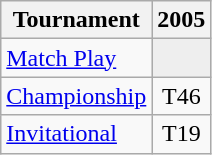<table class="wikitable" style="text-align:center;">
<tr>
<th>Tournament</th>
<th>2005</th>
</tr>
<tr>
<td align="left"><a href='#'>Match Play</a></td>
<td style="background:#eeeeee;"></td>
</tr>
<tr>
<td align="left"><a href='#'>Championship</a></td>
<td>T46</td>
</tr>
<tr>
<td align="left"><a href='#'>Invitational</a></td>
<td>T19</td>
</tr>
</table>
